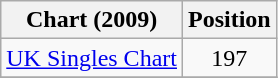<table class="wikitable sortable">
<tr>
<th>Chart (2009)</th>
<th>Position</th>
</tr>
<tr>
<td><a href='#'>UK Singles Chart</a></td>
<td style="text-align:center;">197</td>
</tr>
<tr>
</tr>
</table>
